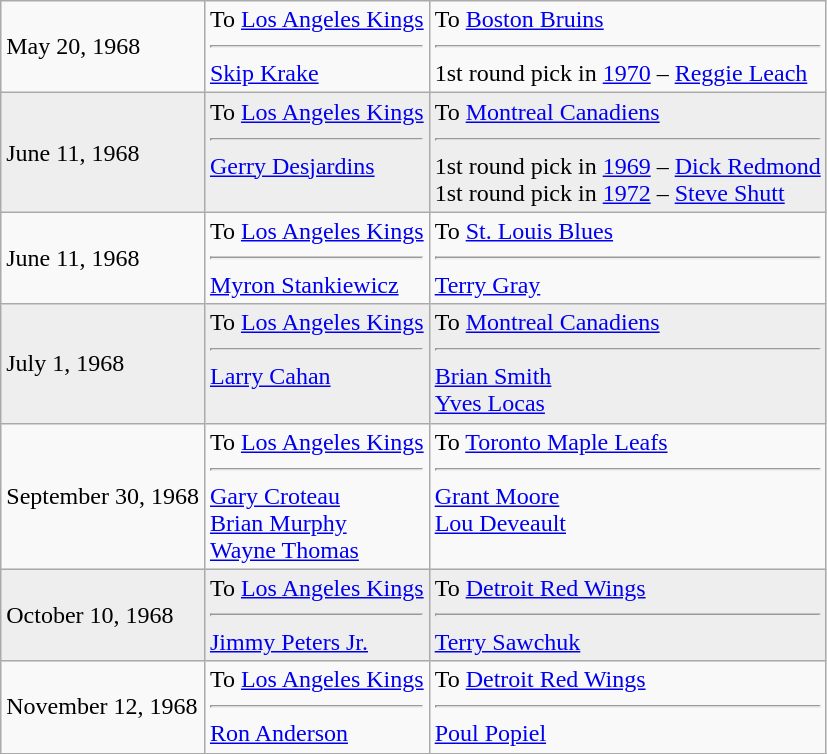<table class="wikitable">
<tr>
<td>May 20, 1968</td>
<td valign="top">To <a href='#'>Los Angeles Kings</a><hr><a href='#'>Skip Krake</a></td>
<td valign="top">To <a href='#'>Boston Bruins</a><hr>1st round pick in <a href='#'>1970</a> – <a href='#'>Reggie Leach</a></td>
</tr>
<tr style="background:#eee;">
<td>June 11, 1968</td>
<td valign="top">To <a href='#'>Los Angeles Kings</a><hr><a href='#'>Gerry Desjardins</a></td>
<td valign="top">To <a href='#'>Montreal Canadiens</a><hr>1st round pick in <a href='#'>1969</a> – <a href='#'>Dick Redmond</a> <br> 1st round pick in <a href='#'>1972</a> – <a href='#'>Steve Shutt</a></td>
</tr>
<tr>
<td>June 11, 1968</td>
<td valign="top">To <a href='#'>Los Angeles Kings</a><hr><a href='#'>Myron Stankiewicz</a></td>
<td valign="top">To <a href='#'>St. Louis Blues</a><hr><a href='#'>Terry Gray</a></td>
</tr>
<tr style="background:#eee;">
<td>July 1, 1968</td>
<td valign="top">To <a href='#'>Los Angeles Kings</a><hr><a href='#'>Larry Cahan</a></td>
<td valign="top">To <a href='#'>Montreal Canadiens</a><hr><a href='#'>Brian Smith</a> <br> <a href='#'>Yves Locas</a></td>
</tr>
<tr>
<td>September 30, 1968</td>
<td valign="top">To <a href='#'>Los Angeles Kings</a><hr><a href='#'>Gary Croteau</a> <br> <a href='#'>Brian Murphy</a> <br> <a href='#'>Wayne Thomas</a></td>
<td valign="top">To <a href='#'>Toronto Maple Leafs</a><hr><a href='#'>Grant Moore</a> <br> <a href='#'>Lou Deveault</a></td>
</tr>
<tr style="background:#eee;">
<td>October 10, 1968</td>
<td valign="top">To <a href='#'>Los Angeles Kings</a><hr><a href='#'>Jimmy Peters Jr.</a></td>
<td valign="top">To <a href='#'>Detroit Red Wings</a><hr><a href='#'>Terry Sawchuk</a></td>
</tr>
<tr>
<td>November 12, 1968</td>
<td valign="top">To <a href='#'>Los Angeles Kings</a><hr><a href='#'>Ron Anderson</a></td>
<td valign="top">To <a href='#'>Detroit Red Wings</a><hr><a href='#'>Poul Popiel</a></td>
</tr>
</table>
